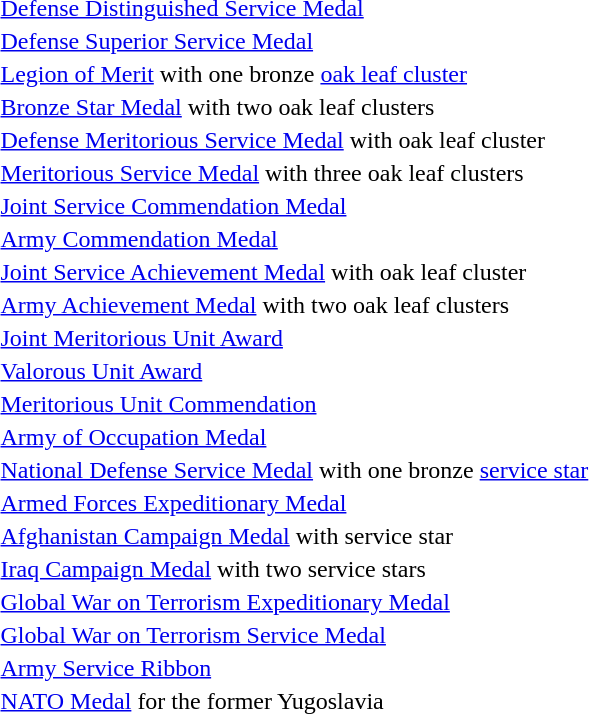<table>
<tr>
<td> <a href='#'>Defense Distinguished Service Medal</a></td>
</tr>
<tr>
<td> <a href='#'>Defense Superior Service Medal</a></td>
</tr>
<tr>
<td> <a href='#'>Legion of Merit</a> with one bronze <a href='#'>oak leaf cluster</a></td>
</tr>
<tr>
<td><span></span><span></span> <a href='#'>Bronze Star Medal</a> with two oak leaf clusters</td>
</tr>
<tr>
<td> <a href='#'>Defense Meritorious Service Medal</a> with oak leaf cluster</td>
</tr>
<tr>
<td><span></span><span></span><span></span> <a href='#'>Meritorious Service Medal</a> with three oak leaf clusters</td>
</tr>
<tr>
<td> <a href='#'>Joint Service Commendation Medal</a></td>
</tr>
<tr>
<td> <a href='#'>Army Commendation Medal</a></td>
</tr>
<tr>
<td> <a href='#'>Joint Service Achievement Medal</a> with oak leaf cluster</td>
</tr>
<tr>
<td><span></span><span></span> <a href='#'>Army Achievement Medal</a> with two oak leaf clusters</td>
</tr>
<tr>
<td> <a href='#'>Joint Meritorious Unit Award</a></td>
</tr>
<tr>
<td> <a href='#'>Valorous Unit Award</a></td>
</tr>
<tr>
<td> <a href='#'>Meritorious Unit Commendation</a></td>
</tr>
<tr>
<td> <a href='#'>Army of Occupation Medal</a></td>
</tr>
<tr>
<td> <a href='#'>National Defense Service Medal</a> with one bronze <a href='#'>service star</a></td>
</tr>
<tr>
<td> <a href='#'>Armed Forces Expeditionary Medal</a></td>
</tr>
<tr>
<td> <a href='#'>Afghanistan Campaign Medal</a> with service star</td>
</tr>
<tr>
<td><span></span><span></span> <a href='#'>Iraq Campaign Medal</a> with two service stars</td>
</tr>
<tr>
<td> <a href='#'>Global War on Terrorism Expeditionary Medal</a></td>
</tr>
<tr>
<td> <a href='#'>Global War on Terrorism Service Medal</a></td>
</tr>
<tr>
<td> <a href='#'>Army Service Ribbon</a></td>
</tr>
<tr>
<td> <a href='#'>NATO Medal</a> for the former Yugoslavia</td>
</tr>
</table>
